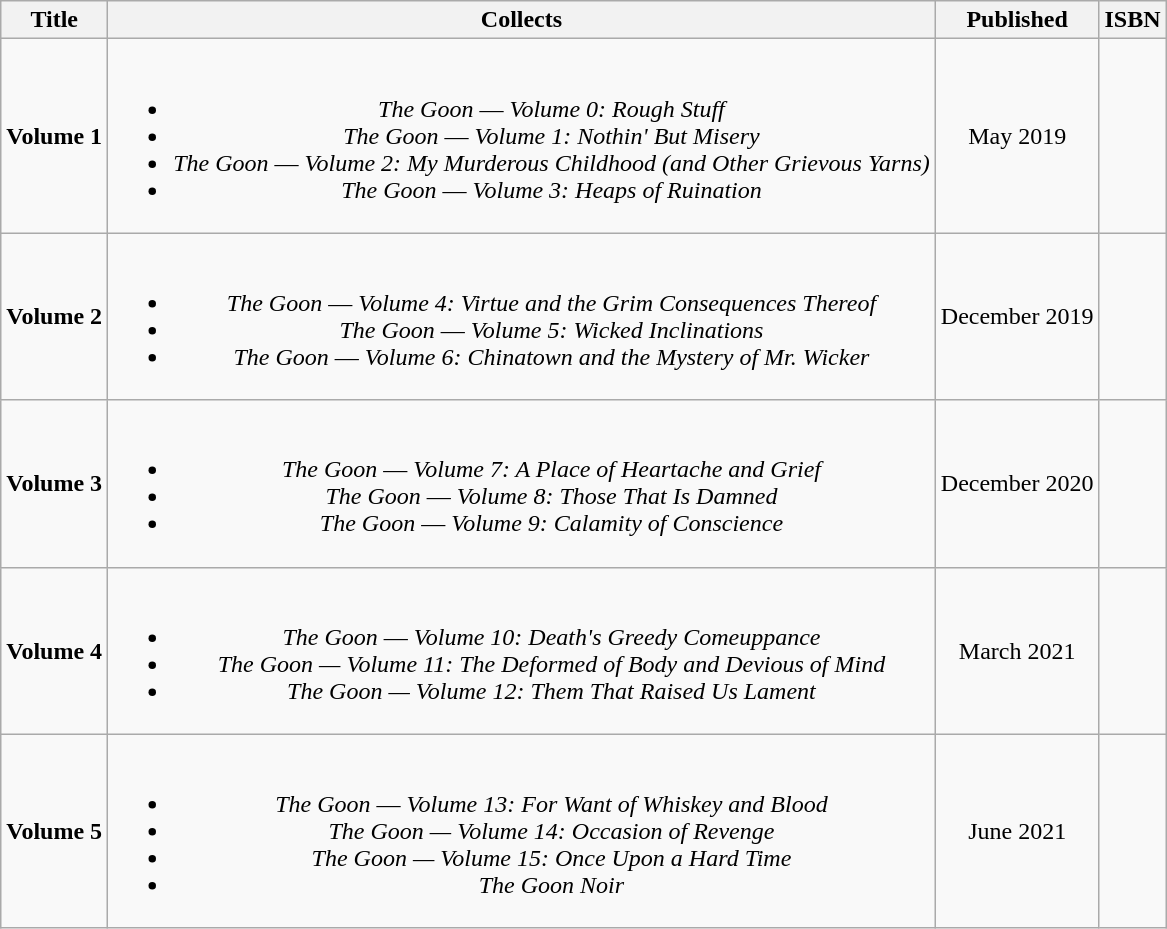<table class="wikitable" style="text-align: center">
<tr>
<th>Title</th>
<th>Collects</th>
<th>Published</th>
<th>ISBN</th>
</tr>
<tr>
<td><strong>Volume 1</strong></td>
<td><br><ul><li><em>The Goon ― Volume 0: Rough Stuff</em></li><li><em>The Goon ― Volume 1: Nothin' But Misery</em></li><li><em>The Goon ― Volume 2: My Murderous Childhood (and Other Grievous Yarns)</em></li><li><em>The Goon ― Volume 3: Heaps of Ruination</em></li></ul></td>
<td>May 2019</td>
<td></td>
</tr>
<tr>
<td><strong>Volume 2</strong></td>
<td><br><ul><li><em>The Goon ― Volume 4: Virtue and the Grim Consequences Thereof</em></li><li><em>The Goon ― Volume 5: Wicked Inclinations</em></li><li><em>The Goon ― Volume 6: Chinatown and the Mystery of Mr. Wicker</em></li></ul></td>
<td>December 2019</td>
<td></td>
</tr>
<tr>
<td><strong>Volume 3</strong></td>
<td><br><ul><li><em>The Goon ― Volume 7: A Place of Heartache and Grief</em></li><li><em>The Goon ― Volume 8: Those That Is Damned</em></li><li><em>The Goon ― Volume 9: Calamity of Conscience</em></li></ul></td>
<td>December 2020</td>
<td></td>
</tr>
<tr>
<td><strong>Volume 4</strong></td>
<td><br><ul><li><em>The Goon ― Volume 10: Death's Greedy Comeuppance</em></li><li><em>The Goon — Volume 11: The Deformed of Body and Devious of Mind</em></li><li><em>The Goon — Volume 12: Them That Raised Us Lament</em></li></ul></td>
<td>March 2021</td>
<td></td>
</tr>
<tr>
<td><strong>Volume 5</strong></td>
<td><br><ul><li><em>The Goon ― Volume 13: For Want of Whiskey and Blood</em></li><li><em>The Goon — Volume 14: Occasion of Revenge</em></li><li><em>The Goon — Volume 15: Once Upon a Hard Time</em></li><li><em>The Goon Noir</em></li></ul></td>
<td>June 2021</td>
<td></td>
</tr>
</table>
